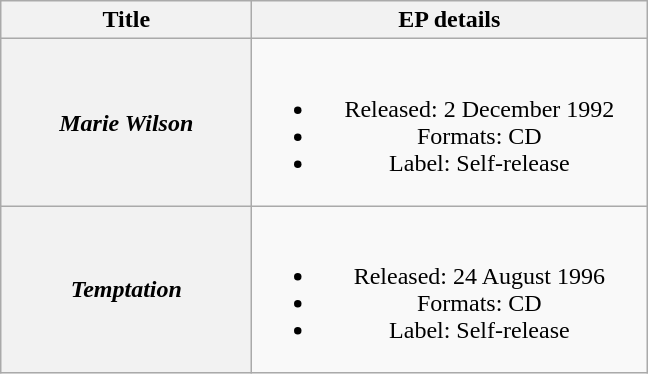<table class="wikitable plainrowheaders" style="text-align:center;">
<tr>
<th scope="col" style="width:10em;">Title</th>
<th scope="col" style="width:16em;">EP details</th>
</tr>
<tr>
<th scope="row"><em>Marie Wilson</em></th>
<td><br><ul><li>Released: 2 December 1992</li><li>Formats: CD</li><li>Label: Self-release</li></ul></td>
</tr>
<tr>
<th scope="row"><em>Temptation</em></th>
<td><br><ul><li>Released: 24 August 1996</li><li>Formats: CD</li><li>Label: Self-release</li></ul></td>
</tr>
</table>
